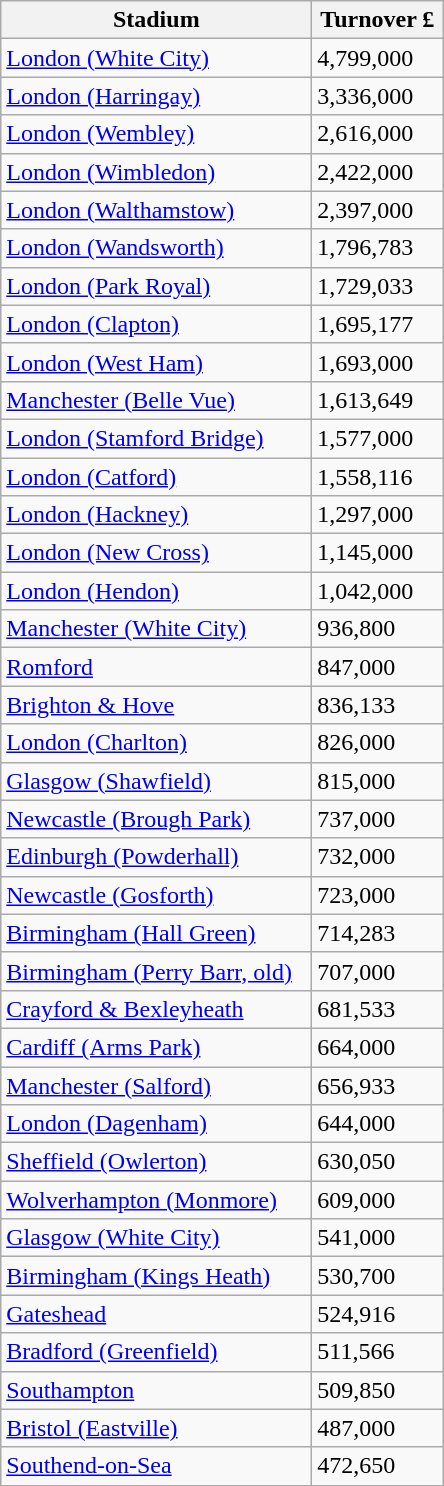<table class="wikitable">
<tr>
<th width=200>Stadium</th>
<th width=80>Turnover £</th>
</tr>
<tr>
<td><a href='#'>London (White City)</a></td>
<td>4,799,000</td>
</tr>
<tr>
<td><a href='#'>London (Harringay)</a></td>
<td>3,336,000</td>
</tr>
<tr>
<td><a href='#'>London (Wembley)</a></td>
<td>2,616,000</td>
</tr>
<tr>
<td><a href='#'>London (Wimbledon)</a></td>
<td>2,422,000</td>
</tr>
<tr>
<td><a href='#'>London (Walthamstow)</a></td>
<td>2,397,000</td>
</tr>
<tr>
<td><a href='#'>London (Wandsworth)</a></td>
<td>1,796,783</td>
</tr>
<tr>
<td><a href='#'>London (Park Royal)</a></td>
<td>1,729,033</td>
</tr>
<tr>
<td><a href='#'>London (Clapton)</a></td>
<td>1,695,177</td>
</tr>
<tr>
<td><a href='#'>London (West Ham)</a></td>
<td>1,693,000</td>
</tr>
<tr>
<td><a href='#'>Manchester (Belle Vue)</a></td>
<td>1,613,649</td>
</tr>
<tr>
<td><a href='#'>London (Stamford Bridge)</a></td>
<td>1,577,000</td>
</tr>
<tr>
<td><a href='#'>London (Catford)</a></td>
<td>1,558,116</td>
</tr>
<tr>
<td><a href='#'>London (Hackney)</a></td>
<td>1,297,000</td>
</tr>
<tr>
<td><a href='#'>London (New Cross)</a></td>
<td>1,145,000</td>
</tr>
<tr>
<td><a href='#'>London (Hendon)</a></td>
<td>1,042,000</td>
</tr>
<tr>
<td><a href='#'>Manchester (White City)</a></td>
<td>936,800</td>
</tr>
<tr>
<td><a href='#'>Romford</a></td>
<td>847,000</td>
</tr>
<tr>
<td><a href='#'>Brighton & Hove</a></td>
<td>836,133</td>
</tr>
<tr>
<td><a href='#'>London (Charlton)</a></td>
<td>826,000</td>
</tr>
<tr>
<td><a href='#'>Glasgow (Shawfield)</a></td>
<td>815,000</td>
</tr>
<tr>
<td><a href='#'>Newcastle (Brough Park)</a></td>
<td>737,000</td>
</tr>
<tr>
<td><a href='#'>Edinburgh (Powderhall)</a></td>
<td>732,000</td>
</tr>
<tr>
<td><a href='#'>Newcastle (Gosforth)</a></td>
<td>723,000</td>
</tr>
<tr>
<td><a href='#'>Birmingham (Hall Green)</a></td>
<td>714,283</td>
</tr>
<tr>
<td><a href='#'>Birmingham (Perry Barr, old)</a></td>
<td>707,000</td>
</tr>
<tr>
<td><a href='#'>Crayford & Bexleyheath</a></td>
<td>681,533</td>
</tr>
<tr>
<td><a href='#'>Cardiff (Arms Park)</a></td>
<td>664,000</td>
</tr>
<tr>
<td><a href='#'>Manchester (Salford)</a></td>
<td>656,933</td>
</tr>
<tr>
<td><a href='#'>London (Dagenham)</a></td>
<td>644,000</td>
</tr>
<tr>
<td><a href='#'>Sheffield (Owlerton)</a></td>
<td>630,050</td>
</tr>
<tr>
<td><a href='#'>Wolverhampton (Monmore)</a></td>
<td>609,000</td>
</tr>
<tr>
<td><a href='#'>Glasgow (White City)</a></td>
<td>541,000</td>
</tr>
<tr>
<td><a href='#'>Birmingham (Kings Heath)</a></td>
<td>530,700</td>
</tr>
<tr>
<td><a href='#'>Gateshead</a></td>
<td>524,916</td>
</tr>
<tr>
<td><a href='#'>Bradford (Greenfield)</a></td>
<td>511,566</td>
</tr>
<tr>
<td><a href='#'>Southampton</a></td>
<td>509,850</td>
</tr>
<tr>
<td><a href='#'>Bristol (Eastville)</a></td>
<td>487,000</td>
</tr>
<tr>
<td><a href='#'>Southend-on-Sea</a></td>
<td>472,650</td>
</tr>
</table>
